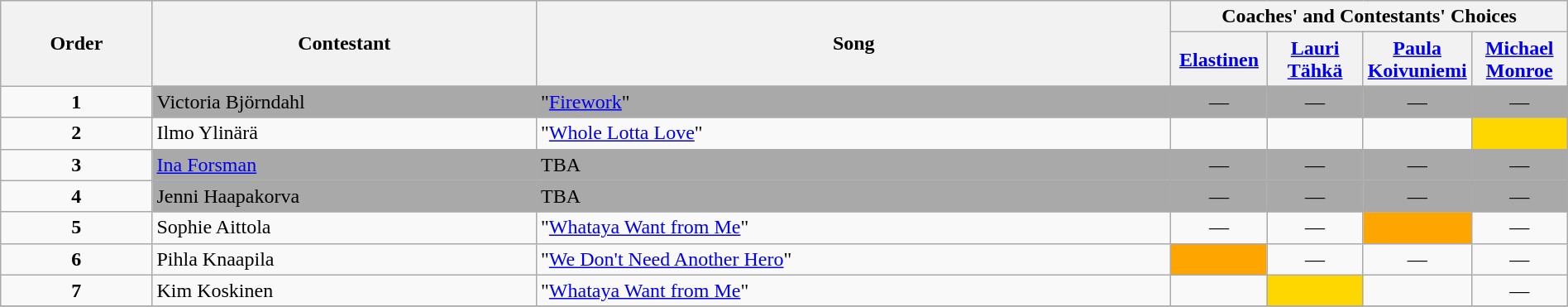<table class="wikitable" style="width:100%;">
<tr>
<th rowspan=2>Order</th>
<th rowspan=2>Contestant</th>
<th rowspan=2>Song</th>
<th colspan=4>Coaches' and Contestants' Choices</th>
</tr>
<tr>
<th width="70"><a href='#'>Elastinen</a></th>
<th width="70"><a href='#'>Lauri Tähkä</a></th>
<th width="70"><a href='#'>Paula Koivuniemi</a></th>
<th width="70"><a href='#'>Michael Monroe</a></th>
</tr>
<tr>
<td align="center"><strong>1</strong></td>
<td style="background:darkgrey;text-align:left;">Victoria Björndahl</td>
<td style="background:darkgrey;text-align:left;">"<a href='#'>Firework</a>"</td>
<td style="background:darkgrey;text-align:center;">—</td>
<td style="background:darkgrey;text-align:center;">—</td>
<td style="background:darkgrey;text-align:center;">—</td>
<td style="background:darkgrey;text-align:center;">—</td>
</tr>
<tr>
<td align="center"><strong>2</strong></td>
<td>Ilmo Ylinärä</td>
<td>"<a href='#'>Whole Lotta Love</a>"</td>
<td style=";text-align:center;"></td>
<td style=";text-align:center;"></td>
<td style=";text-align:center;"></td>
<td style="background:gold;text-align:center;"></td>
</tr>
<tr>
<td align="center"><strong>3</strong></td>
<td style="background:darkgrey;text-align:left;"><a href='#'>Ina Forsman</a></td>
<td style="background:darkgrey;text-align:left;">TBA</td>
<td style="background:darkgrey;text-align:center;">—</td>
<td style="background:darkgrey;text-align:center;">—</td>
<td style="background:darkgrey;text-align:center;">—</td>
<td style="background:darkgrey;text-align:center;">—</td>
</tr>
<tr>
<td align="center"><strong>4</strong></td>
<td style="background:darkgrey;text-align:left;">Jenni Haapakorva</td>
<td style="background:darkgrey;text-align:left;">TBA</td>
<td style="background:darkgrey;text-align:center;">—</td>
<td style="background:darkgrey;text-align:center;">—</td>
<td style="background:darkgrey;text-align:center;">—</td>
<td style="background:darkgrey;text-align:center;">—</td>
</tr>
<tr>
<td align="center"><strong>5</strong></td>
<td>Sophie Aittola</td>
<td>"<a href='#'>Whataya Want from Me</a>"</td>
<td align="center">—</td>
<td align="center">—</td>
<td style="background:orange;text-align:center;"></td>
<td align="center">—</td>
</tr>
<tr>
<td align="center"><strong>6</strong></td>
<td>Pihla Knaapila</td>
<td>"<a href='#'>We Don't Need Another Hero</a>"</td>
<td style="background:orange;text-align:center;"></td>
<td align="center">—</td>
<td align="center">—</td>
<td align="center">—</td>
</tr>
<tr>
<td align="center"><strong>7</strong></td>
<td>Kim Koskinen</td>
<td>"<a href='#'>Whataya Want from Me</a>"</td>
<td style=";text-align:center;"></td>
<td style="background:gold;text-align:center;"></td>
<td style=";text-align:center;"></td>
<td align="center">—</td>
</tr>
<tr>
</tr>
</table>
